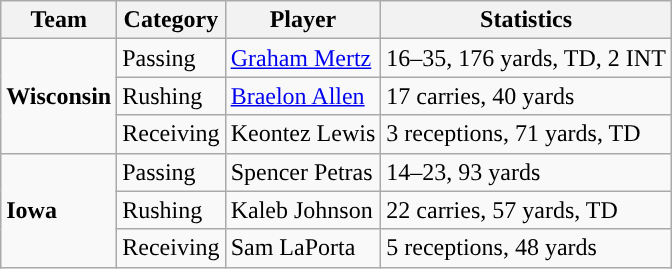<table class="wikitable" style="float: left;">
<tr>
<th>Team</th>
<th>Category</th>
<th>Player</th>
<th>Statistics</th>
</tr>
<tr>
<td rowspan=3><strong>Wisconsin</strong></td>
<td>Passing</td>
<td><a href='#'>Graham Mertz</a></td>
<td>16–35, 176 yards, TD, 2 INT</td>
</tr>
<tr>
<td>Rushing</td>
<td><a href='#'>Braelon Allen</a></td>
<td>17 carries, 40 yards</td>
</tr>
<tr>
<td>Receiving</td>
<td>Keontez Lewis</td>
<td>3 receptions, 71 yards, TD</td>
</tr>
<tr>
<td rowspan=3><strong>Iowa</strong></td>
<td>Passing</td>
<td>Spencer Petras</td>
<td>14–23, 93 yards</td>
</tr>
<tr>
<td>Rushing</td>
<td>Kaleb Johnson</td>
<td>22 carries, 57 yards, TD</td>
</tr>
<tr>
<td>Receiving</td>
<td>Sam LaPorta</td>
<td>5 receptions, 48 yards</td>
</tr>
</table>
